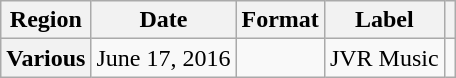<table class="wikitable plainrowheaders">
<tr>
<th>Region</th>
<th>Date</th>
<th>Format</th>
<th>Label</th>
<th></th>
</tr>
<tr>
<th scope="row">Various</th>
<td>June 17, 2016</td>
<td></td>
<td>JVR Music</td>
<td align="center"></td>
</tr>
</table>
